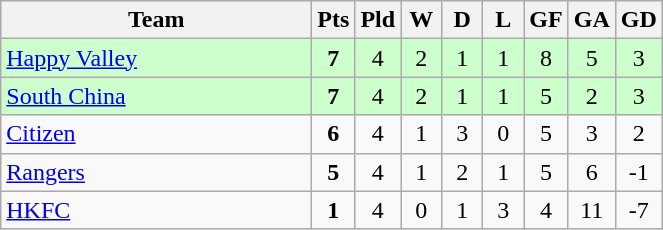<table class="wikitable" style="text-align: center;">
<tr>
<th width="200">Team</th>
<th width="20" abbr="Points">Pts</th>
<th width="20" abbr="Played">Pld</th>
<th width="20" abbr="Won">W</th>
<th width="20" abbr="Drawn">D</th>
<th width="20" abbr="Lost">L</th>
<th width="20" abbr="Goals for">GF</th>
<th width="20" abbr="Goals against">GA</th>
<th width="20" abbr="Goal difference">GD</th>
</tr>
<tr style="background: #ccffcc;">
<td style="text-align:left;"><a href='#'>Happy Valley</a></td>
<td><strong>7</strong></td>
<td>4</td>
<td>2</td>
<td>1</td>
<td>1</td>
<td>8</td>
<td>5</td>
<td>3</td>
</tr>
<tr style="background: #ccffcc;">
<td style="text-align:left;"><a href='#'>South China</a></td>
<td><strong>7</strong></td>
<td>4</td>
<td>2</td>
<td>1</td>
<td>1</td>
<td>5</td>
<td>2</td>
<td>3</td>
</tr>
<tr>
<td style="text-align:left;"><a href='#'>Citizen</a></td>
<td><strong>6</strong></td>
<td>4</td>
<td>1</td>
<td>3</td>
<td>0</td>
<td>5</td>
<td>3</td>
<td>2</td>
</tr>
<tr>
<td style="text-align:left;"><a href='#'>Rangers</a></td>
<td><strong>5</strong></td>
<td>4</td>
<td>1</td>
<td>2</td>
<td>1</td>
<td>5</td>
<td>6</td>
<td>-1</td>
</tr>
<tr>
<td style="text-align:left;"><a href='#'>HKFC</a></td>
<td><strong>1</strong></td>
<td>4</td>
<td>0</td>
<td>1</td>
<td>3</td>
<td>4</td>
<td>11</td>
<td>-7</td>
</tr>
</table>
